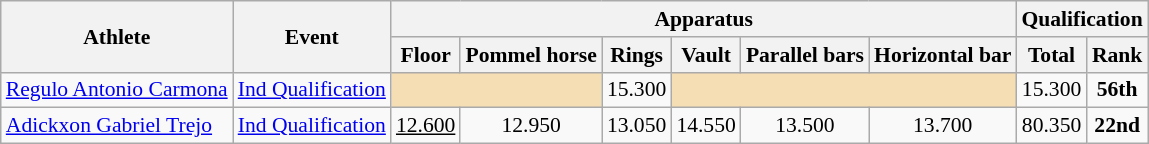<table class="wikitable" style="font-size:90%">
<tr>
<th rowspan="2">Athlete</th>
<th rowspan="2">Event</th>
<th colspan = "6">Apparatus</th>
<th colspan = "2">Qualification</th>
</tr>
<tr>
<th>Floor</th>
<th>Pommel horse</th>
<th>Rings</th>
<th>Vault</th>
<th>Parallel bars</th>
<th>Horizontal bar</th>
<th>Total</th>
<th>Rank</th>
</tr>
<tr>
<td><a href='#'>Regulo Antonio Carmona</a></td>
<td><a href='#'>Ind Qualification</a></td>
<td style="text-align:center; background:wheat;" colspan="2"></td>
<td align=center>15.300</td>
<td style="text-align:center; background:wheat;" colspan="3"></td>
<td align=center>15.300</td>
<td align=center><strong>56th</strong></td>
</tr>
<tr>
<td><a href='#'>Adickxon Gabriel Trejo</a></td>
<td><a href='#'>Ind Qualification</a></td>
<td align=center><u>12.600</u></td>
<td align=center>12.950</td>
<td align=center>13.050</td>
<td align=center>14.550</td>
<td align=center>13.500</td>
<td align=center>13.700</td>
<td align=center>80.350</td>
<td align=center><strong>22nd</strong></td>
</tr>
</table>
